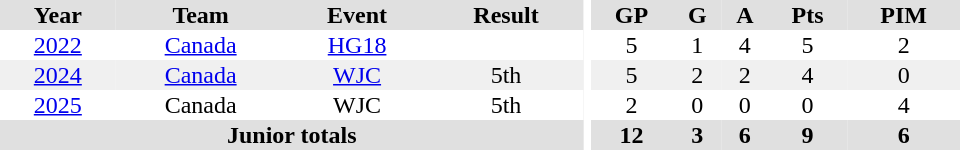<table border="0" cellpadding="1" cellspacing="0" ID="Table3" style="text-align:center; width:40em;">
<tr bgcolor="#e0e0e0">
<th>Year</th>
<th>Team</th>
<th>Event</th>
<th>Result</th>
<th rowspan="98" bgcolor="#ffffff"></th>
<th>GP</th>
<th>G</th>
<th>A</th>
<th>Pts</th>
<th>PIM</th>
</tr>
<tr>
<td><a href='#'>2022</a></td>
<td><a href='#'>Canada</a></td>
<td><a href='#'>HG18</a></td>
<td></td>
<td>5</td>
<td>1</td>
<td>4</td>
<td>5</td>
<td>2</td>
</tr>
<tr bgcolor="#f0f0f0">
<td><a href='#'>2024</a></td>
<td><a href='#'>Canada</a></td>
<td><a href='#'>WJC</a></td>
<td>5th</td>
<td>5</td>
<td>2</td>
<td>2</td>
<td>4</td>
<td>0</td>
</tr>
<tr>
<td><a href='#'>2025</a></td>
<td>Canada</td>
<td>WJC</td>
<td>5th</td>
<td>2</td>
<td>0</td>
<td>0</td>
<td>0</td>
<td>4</td>
</tr>
<tr bgcolor="#e0e0e0">
<th colspan="4">Junior totals</th>
<th>12</th>
<th>3</th>
<th>6</th>
<th>9</th>
<th>6</th>
</tr>
</table>
